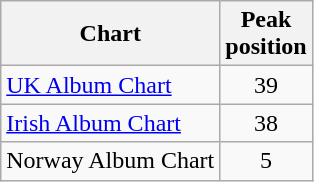<table class="wikitable sortable">
<tr>
<th>Chart</th>
<th>Peak<br>position</th>
</tr>
<tr>
<td><a href='#'>UK Album Chart</a></td>
<td style="text-align:center;">39</td>
</tr>
<tr>
<td><a href='#'>Irish Album Chart</a></td>
<td style="text-align:center;">38</td>
</tr>
<tr>
<td>Norway Album Chart</td>
<td style="text-align:center;">5</td>
</tr>
</table>
